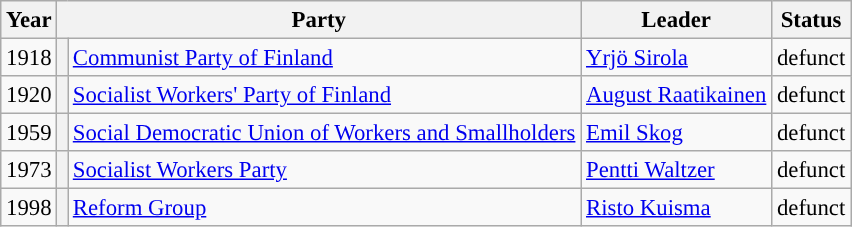<table class="sortable wikitable" style="font-size: 95%;">
<tr>
<th>Year</th>
<th colspan=2>Party</th>
<th>Leader</th>
<th>Status</th>
</tr>
<tr>
<td>1918</td>
<th style="background-color: "></th>
<td><a href='#'>Communist Party of Finland</a></td>
<td><a href='#'>Yrjö Sirola</a></td>
<td>defunct</td>
</tr>
<tr>
<td>1920</td>
<th style="background-color: "></th>
<td><a href='#'>Socialist Workers' Party of Finland</a></td>
<td><a href='#'>August Raatikainen</a></td>
<td>defunct</td>
</tr>
<tr>
<td>1959</td>
<th style="background-color: "></th>
<td><a href='#'>Social Democratic Union of Workers and Smallholders</a></td>
<td><a href='#'>Emil Skog</a></td>
<td>defunct</td>
</tr>
<tr>
<td>1973</td>
<th style="background-color: "></th>
<td><a href='#'>Socialist Workers Party</a></td>
<td><a href='#'>Pentti Waltzer</a></td>
<td>defunct</td>
</tr>
<tr>
<td>1998</td>
<th style="background-color: "></th>
<td><a href='#'>Reform Group</a></td>
<td><a href='#'>Risto Kuisma</a></td>
<td>defunct</td>
</tr>
</table>
